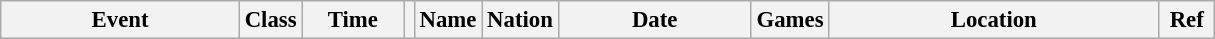<table class="wikitable" style="font-size: 95%;">
<tr>
<th style="width:10em">Event</th>
<th>Class</th>
<th style="width:4em">Time</th>
<th class="unsortable"></th>
<th>Name</th>
<th>Nation</th>
<th style="width:8em">Date</th>
<th>Games</th>
<th style="width:14em">Location</th>
<th style="width:2em">Ref<br>








</th>
</tr>
</table>
